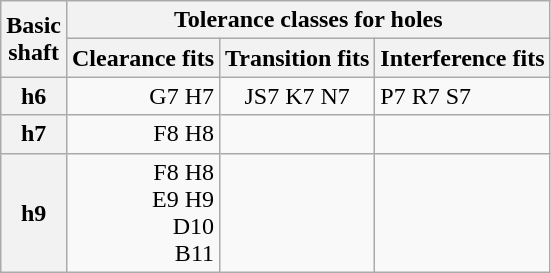<table class="wikitable">
<tr>
<th rowspan=2>Basic<br>shaft</th>
<th colspan=3>Tolerance classes for holes</th>
</tr>
<tr>
<th>Clearance fits</th>
<th>Transition fits</th>
<th>Interference fits</th>
</tr>
<tr>
<th scope="row">h6</th>
<td align=right>G7 H7</td>
<td align=center>JS7 K7 N7</td>
<td>P7 R7 S7</td>
</tr>
<tr>
<th scope="row">h7</th>
<td align=right>F8 H8</td>
<td></td>
<td></td>
</tr>
<tr>
<th scope="row">h9</th>
<td align=right>F8 H8 <br> E9 H9 <br> D10 <br> B11</td>
<td></td>
<td></td>
</tr>
</table>
